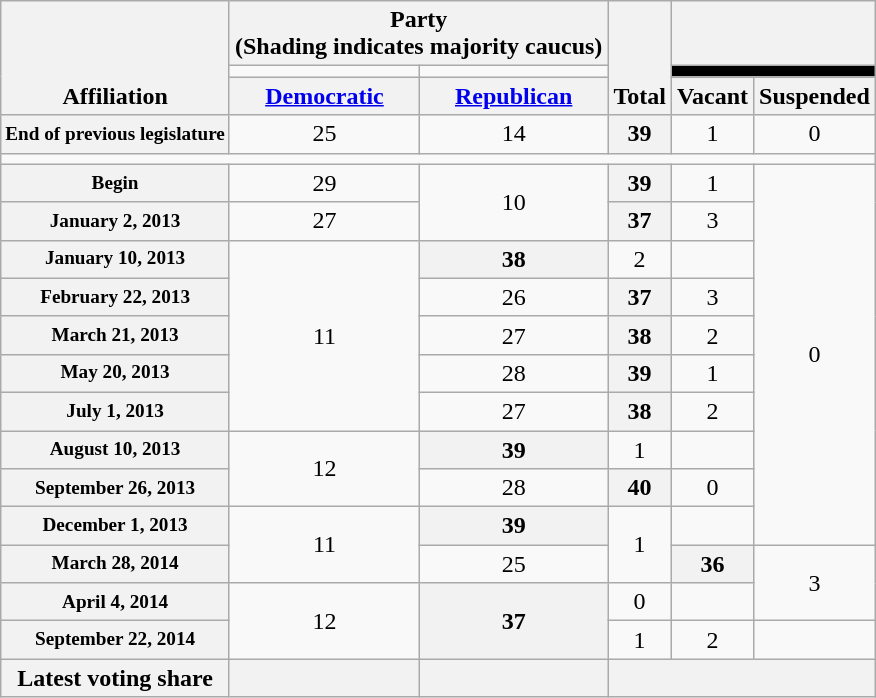<table class="wikitable" style="text-align:center">
<tr style="vertical-align:bottom;">
<th scope="col" rowspan="3">Affiliation</th>
<th scope="col" colspan="2">Party <div>(Shading indicates majority caucus)</div></th>
<th scope="col" rowspan="3">Total</th>
<th scope="col" colspan="2"></th>
</tr>
<tr style="height:5px">
<td></td>
<td></td>
<td colspan="2" style="background:black"></td>
</tr>
<tr>
<th><a href='#'>Democratic</a></th>
<th><a href='#'>Republican</a></th>
<th>Vacant</th>
<th>Suspended</th>
</tr>
<tr>
<th scope="row" style="white-space:nowrap; font-size:80%">End of previous legislature</th>
<td>25</td>
<td>14</td>
<th>39</th>
<td>1</td>
<td>0</td>
</tr>
<tr>
<td scope="row" colspan="6"></td>
</tr>
<tr>
<th scope="row" style="white-space:nowrap; font-size:80%">Begin</th>
<td>29</td>
<td rowspan="2">10</td>
<th>39</th>
<td>1</td>
<td rowspan="10">0</td>
</tr>
<tr>
<th scope="row" style="white-space:nowrap; font-size:80%">January 2, 2013</th>
<td>27</td>
<th>37</th>
<td>3</td>
</tr>
<tr>
<th scope="row" style="white-space:nowrap; font-size:80%">January 10, 2013</th>
<td rowspan="5">11</td>
<th>38</th>
<td>2</td>
</tr>
<tr>
<th scope="row" style="white-space:nowrap; font-size:80%">February 22, 2013</th>
<td>26</td>
<th>37</th>
<td>3</td>
</tr>
<tr>
<th scope="row" style="white-space:nowrap; font-size:80%">March 21, 2013</th>
<td>27</td>
<th>38</th>
<td>2</td>
</tr>
<tr>
<th scope="row" style="white-space:nowrap; font-size:80%">May 20, 2013</th>
<td>28</td>
<th>39</th>
<td>1</td>
</tr>
<tr>
<th scope="row" style="white-space:nowrap; font-size:80%">July 1, 2013</th>
<td>27</td>
<th>38</th>
<td>2</td>
</tr>
<tr>
<th scope="row" style="white-space:nowrap; font-size:80%">August 10, 2013</th>
<td rowspan="2">12</td>
<th>39</th>
<td>1</td>
</tr>
<tr>
<th scope="row" style="white-space:nowrap; font-size:80%">September 26, 2013</th>
<td>28</td>
<th>40</th>
<td>0</td>
</tr>
<tr>
<th scope="row" style="white-space:nowrap; font-size:80%">December 1, 2013</th>
<td rowspan="2">11</td>
<th>39</th>
<td rowspan="2">1</td>
</tr>
<tr>
<th scope="row" style="white-space:nowrap; font-size:80%">March 28, 2014</th>
<td>25</td>
<th>36</th>
<td rowspan="2">3</td>
</tr>
<tr>
<th scope="row" style="white-space:nowrap; font-size:80%">April 4, 2014</th>
<td rowspan="2">12</td>
<th rowspan="2">37</th>
<td>0</td>
</tr>
<tr>
<th scope="row" style="white-space:nowrap; font-size:80%">September 22, 2014</th>
<td>1</td>
<td>2</td>
</tr>
<tr>
<th scope="row">Latest voting share</th>
<th></th>
<th></th>
<th colspan="3"></th>
</tr>
</table>
